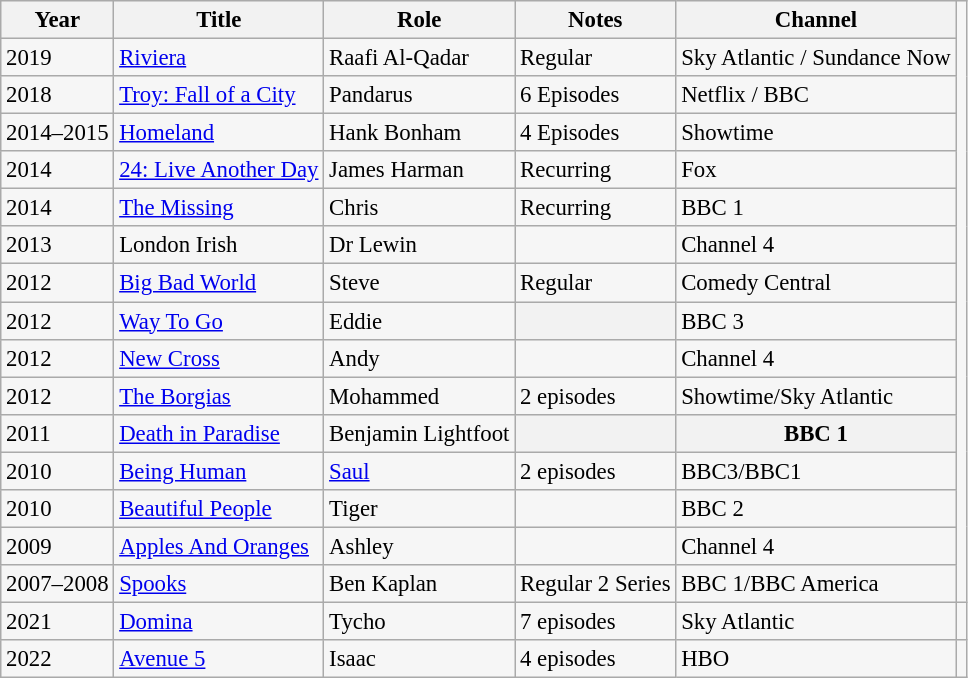<table class="wikitable" style="background:#f6f6f6; font-size:95%;">
<tr>
<th>Year</th>
<th>Title</th>
<th>Role</th>
<th>Notes</th>
<th>Channel</th>
</tr>
<tr>
<td>2019</td>
<td><a href='#'>Riviera</a></td>
<td>Raafi Al-Qadar</td>
<td>Regular</td>
<td>Sky Atlantic / Sundance Now</td>
</tr>
<tr>
<td>2018</td>
<td><a href='#'>Troy: Fall of a City</a></td>
<td>Pandarus</td>
<td>6 Episodes</td>
<td>Netflix / BBC</td>
</tr>
<tr>
<td>2014–2015</td>
<td><a href='#'>Homeland</a></td>
<td>Hank Bonham</td>
<td>4 Episodes</td>
<td>Showtime</td>
</tr>
<tr>
<td>2014</td>
<td><a href='#'>24: Live Another Day</a></td>
<td>James Harman</td>
<td>Recurring</td>
<td>Fox</td>
</tr>
<tr>
<td>2014</td>
<td><a href='#'>The Missing</a></td>
<td>Chris</td>
<td>Recurring</td>
<td>BBC 1</td>
</tr>
<tr>
<td>2013</td>
<td>London Irish</td>
<td>Dr Lewin</td>
<td></td>
<td>Channel 4</td>
</tr>
<tr>
<td>2012</td>
<td><a href='#'>Big Bad World</a></td>
<td>Steve</td>
<td>Regular</td>
<td>Comedy Central</td>
</tr>
<tr>
<td>2012</td>
<td><a href='#'>Way To Go</a></td>
<td>Eddie</td>
<th></th>
<td>BBC 3</td>
</tr>
<tr>
<td>2012</td>
<td><a href='#'>New Cross</a></td>
<td>Andy</td>
<td></td>
<td>Channel 4</td>
</tr>
<tr>
<td>2012</td>
<td><a href='#'>The Borgias</a></td>
<td>Mohammed</td>
<td>2 episodes</td>
<td>Showtime/Sky Atlantic</td>
</tr>
<tr>
<td>2011</td>
<td><a href='#'>Death in Paradise</a></td>
<td>Benjamin Lightfoot</td>
<th></th>
<th>BBC 1</th>
</tr>
<tr>
<td>2010</td>
<td><a href='#'>Being Human</a></td>
<td><a href='#'>Saul</a></td>
<td>2 episodes</td>
<td>BBC3/BBC1</td>
</tr>
<tr>
<td>2010</td>
<td><a href='#'>Beautiful People</a></td>
<td>Tiger</td>
<td></td>
<td>BBC 2</td>
</tr>
<tr>
<td>2009</td>
<td><a href='#'>Apples And Oranges</a></td>
<td>Ashley</td>
<td></td>
<td>Channel 4</td>
</tr>
<tr>
<td>2007–2008</td>
<td><a href='#'>Spooks</a></td>
<td>Ben Kaplan</td>
<td>Regular 2 Series</td>
<td>BBC 1/BBC America</td>
</tr>
<tr>
<td>2021</td>
<td><a href='#'>Domina</a></td>
<td>Tycho</td>
<td>7 episodes</td>
<td>Sky Atlantic</td>
<td></td>
</tr>
<tr>
<td>2022</td>
<td><a href='#'>Avenue 5</a></td>
<td>Isaac</td>
<td>4 episodes</td>
<td>HBO</td>
</tr>
</table>
